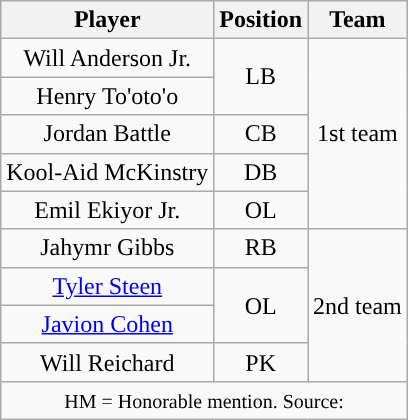<table class="wikitable" style="text-align: center">
<tr style="text-align:center">
<th>Player</th>
<th>Position</th>
<th>Team</th>
</tr>
<tr>
<td>Will Anderson Jr.</td>
<td rowspan=2>LB</td>
<td rowspan=5>1st team</td>
</tr>
<tr>
<td>Henry To'oto'o</td>
</tr>
<tr>
<td>Jordan Battle</td>
<td>CB</td>
</tr>
<tr>
<td>Kool-Aid McKinstry</td>
<td>DB</td>
</tr>
<tr>
<td>Emil Ekiyor Jr.</td>
<td>OL</td>
</tr>
<tr>
<td>Jahymr Gibbs</td>
<td>RB</td>
<td rowspan=4>2nd team</td>
</tr>
<tr>
<td><a href='#'>Tyler Steen</a></td>
<td rowspan=2>OL</td>
</tr>
<tr>
<td><a href='#'>Javion Cohen</a></td>
</tr>
<tr>
<td>Will Reichard</td>
<td>PK</td>
</tr>
<tr>
<td colspan="3"><small>HM = Honorable mention. Source:</small></td>
</tr>
</table>
